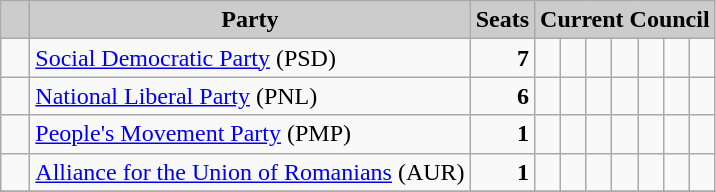<table class="wikitable">
<tr>
<th style="background:#ccc">   </th>
<th style="background:#ccc">Party</th>
<th style="background:#ccc">Seats</th>
<th style="background:#ccc" colspan="7">Current Council</th>
</tr>
<tr>
<td>  </td>
<td><a href='#'>Social Democratic Party</a> (PSD)</td>
<td style="text-align: right"><strong>7</strong></td>
<td>  </td>
<td>  </td>
<td>  </td>
<td>  </td>
<td>  </td>
<td>  </td>
<td>  </td>
</tr>
<tr>
<td>  </td>
<td><a href='#'>National Liberal Party</a> (PNL)</td>
<td style="text-align: right"><strong>6</strong></td>
<td>  </td>
<td>  </td>
<td>  </td>
<td>  </td>
<td>  </td>
<td>  </td>
<td> </td>
</tr>
<tr>
<td>  </td>
<td><a href='#'>People's Movement Party</a> (PMP)</td>
<td style="text-align: right"><strong>1</strong></td>
<td>  </td>
<td> </td>
<td> </td>
<td> </td>
<td> </td>
<td> </td>
<td> </td>
</tr>
<tr>
<td>  </td>
<td><a href='#'>Alliance for the Union of Romanians</a> (AUR)</td>
<td style="text-align: right"><strong>1</strong></td>
<td>  </td>
<td> </td>
<td> </td>
<td> </td>
<td> </td>
<td> </td>
<td> </td>
</tr>
<tr>
</tr>
</table>
